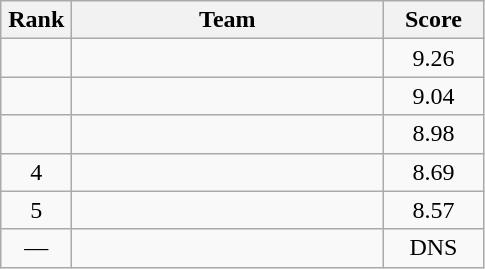<table class=wikitable style="text-align:center">
<tr>
<th width=40>Rank</th>
<th width=200>Team</th>
<th width=60>Score</th>
</tr>
<tr>
<td></td>
<td align=left></td>
<td>9.26</td>
</tr>
<tr>
<td></td>
<td align=left></td>
<td>9.04</td>
</tr>
<tr>
<td></td>
<td align=left></td>
<td>8.98</td>
</tr>
<tr>
<td>4</td>
<td align=left></td>
<td>8.69</td>
</tr>
<tr>
<td>5</td>
<td align=left></td>
<td>8.57</td>
</tr>
<tr>
<td>—</td>
<td align=left></td>
<td>DNS</td>
</tr>
</table>
